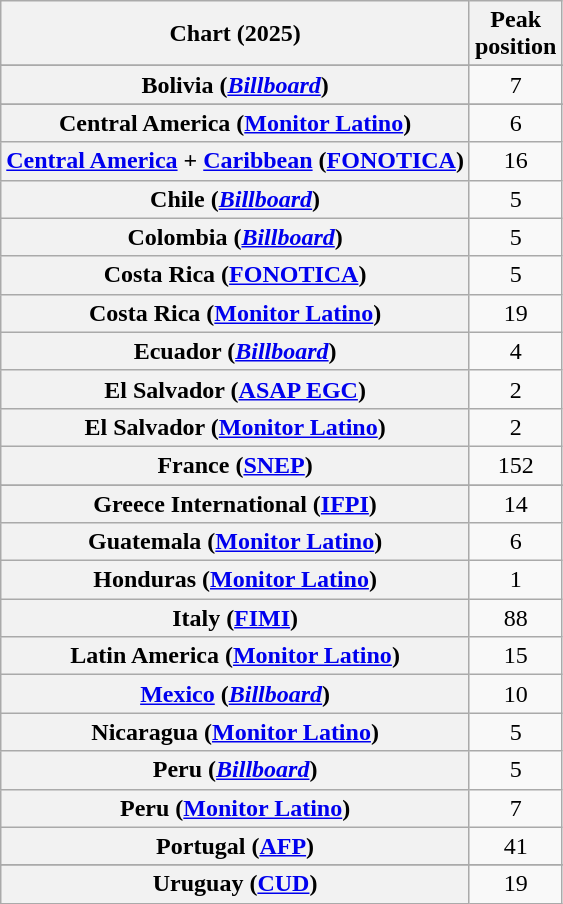<table class="wikitable sortable plainrowheaders" style="text-align:center">
<tr>
<th scope="col">Chart (2025)</th>
<th scope="col">Peak<br>position</th>
</tr>
<tr>
</tr>
<tr>
<th scope="row">Bolivia (<em><a href='#'>Billboard</a></em>)</th>
<td>7</td>
</tr>
<tr>
</tr>
<tr>
<th scope="row">Central America (<a href='#'>Monitor Latino</a>)</th>
<td>6</td>
</tr>
<tr>
<th scope="row"><a href='#'>Central America</a> + <a href='#'>Caribbean</a> (<a href='#'>FONOTICA</a>)</th>
<td>16</td>
</tr>
<tr>
<th scope="row">Chile (<em><a href='#'>Billboard</a></em>)</th>
<td>5</td>
</tr>
<tr>
<th scope="row">Colombia (<em><a href='#'>Billboard</a></em>)</th>
<td>5</td>
</tr>
<tr>
<th scope="row">Costa Rica (<a href='#'>FONOTICA</a>)</th>
<td>5</td>
</tr>
<tr>
<th scope="row">Costa Rica (<a href='#'>Monitor Latino</a>)</th>
<td>19</td>
</tr>
<tr>
<th scope="row">Ecuador (<em><a href='#'>Billboard</a></em>)</th>
<td>4</td>
</tr>
<tr>
<th scope="row">El Salvador (<a href='#'>ASAP EGC</a>)</th>
<td>2</td>
</tr>
<tr>
<th scope="row">El Salvador (<a href='#'>Monitor Latino</a>)</th>
<td>2</td>
</tr>
<tr>
<th scope="row">France (<a href='#'>SNEP</a>)</th>
<td>152</td>
</tr>
<tr>
</tr>
<tr>
<th scope="row">Greece International (<a href='#'>IFPI</a>)</th>
<td>14</td>
</tr>
<tr>
<th scope="row">Guatemala (<a href='#'>Monitor Latino</a>)</th>
<td>6</td>
</tr>
<tr>
<th scope="row">Honduras (<a href='#'>Monitor Latino</a>)</th>
<td>1</td>
</tr>
<tr>
<th scope="row">Italy (<a href='#'>FIMI</a>)</th>
<td>88</td>
</tr>
<tr>
<th scope="row">Latin America (<a href='#'>Monitor Latino</a>)</th>
<td>15</td>
</tr>
<tr>
<th scope="row"><a href='#'>Mexico</a> (<em><a href='#'>Billboard</a></em>)</th>
<td>10</td>
</tr>
<tr>
<th scope="row">Nicaragua (<a href='#'>Monitor Latino</a>)</th>
<td>5</td>
</tr>
<tr>
<th scope="row">Peru (<em><a href='#'>Billboard</a></em>)</th>
<td>5</td>
</tr>
<tr>
<th scope="row">Peru (<a href='#'>Monitor Latino</a>)</th>
<td>7</td>
</tr>
<tr>
<th scope="row">Portugal (<a href='#'>AFP</a>)</th>
<td>41</td>
</tr>
<tr>
</tr>
<tr>
</tr>
<tr>
</tr>
<tr>
</tr>
<tr>
</tr>
<tr>
</tr>
<tr>
<th scope="row">Uruguay (<a href='#'>CUD</a>)</th>
<td>19</td>
</tr>
</table>
